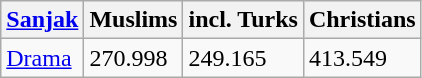<table class="wikitable sortable">
<tr>
<th><a href='#'>Sanjak</a></th>
<th>Muslims</th>
<th>incl. Turks</th>
<th>Christians</th>
</tr>
<tr>
<td><a href='#'>Drama</a></td>
<td>270.998</td>
<td>249.165</td>
<td>413.549</td>
</tr>
</table>
